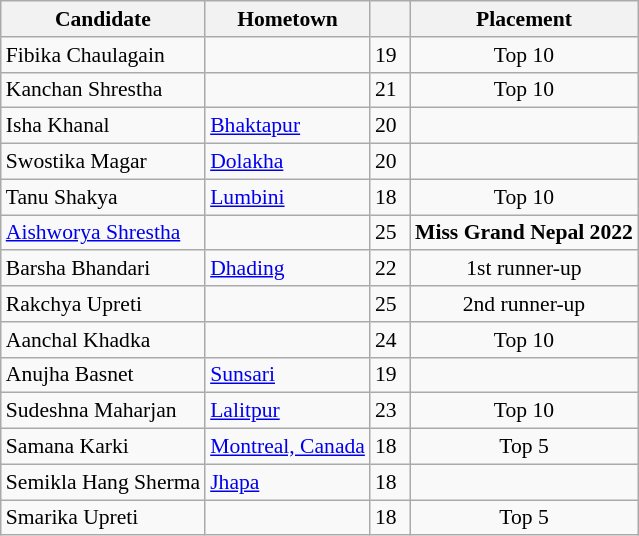<table class="wikitable sortable static-row-numbers static-row-header-text" style="font-size: 90%;">
<tr>
<th><span><strong>Candidate</strong></span></th>
<th><span><strong>Hometown</strong></span></th>
<th width="20"><span><strong></strong></span></th>
<th><span><strong>Placement</strong></span></th>
</tr>
<tr>
<td>Fibika Chaulagain</td>
<td></td>
<td>19</td>
<td align=center>Top 10</td>
</tr>
<tr>
<td>Kanchan Shrestha</td>
<td></td>
<td>21</td>
<td align=center>Top 10</td>
</tr>
<tr>
<td>Isha Khanal</td>
<td> <a href='#'>Bhaktapur</a></td>
<td>20</td>
<td align=center></td>
</tr>
<tr>
<td>Swostika Magar</td>
<td> <a href='#'>Dolakha</a></td>
<td>20</td>
<td align=center></td>
</tr>
<tr>
<td>Tanu Shakya</td>
<td> <a href='#'>Lumbini</a></td>
<td>18</td>
<td align=center>Top 10</td>
</tr>
<tr>
<td><a href='#'>Aishworya Shrestha</a></td>
<td></td>
<td>25</td>
<td align=center><strong>Miss Grand Nepal 2022</strong></td>
</tr>
<tr>
<td>Barsha Bhandari</td>
<td> <a href='#'>Dhading</a></td>
<td>22</td>
<td align=center>1st runner-up</td>
</tr>
<tr>
<td>Rakchya Upreti</td>
<td></td>
<td>25</td>
<td align=center>2nd runner-up</td>
</tr>
<tr>
<td>Aanchal Khadka</td>
<td></td>
<td>24</td>
<td align=center>Top 10</td>
</tr>
<tr>
<td>Anujha Basnet</td>
<td> <a href='#'>Sunsari</a></td>
<td>19</td>
<td align=center></td>
</tr>
<tr>
<td>Sudeshna Maharjan</td>
<td> <a href='#'>Lalitpur</a></td>
<td>23</td>
<td align=center>Top 10</td>
</tr>
<tr>
<td>Samana Karki</td>
<td> <a href='#'>Montreal, Canada</a></td>
<td>18</td>
<td align=center>Top 5</td>
</tr>
<tr>
<td>Semikla Hang Sherma</td>
<td> <a href='#'>Jhapa</a></td>
<td>18</td>
<td align=center></td>
</tr>
<tr>
<td>Smarika Upreti</td>
<td></td>
<td>18</td>
<td align=center>Top 5</td>
</tr>
</table>
